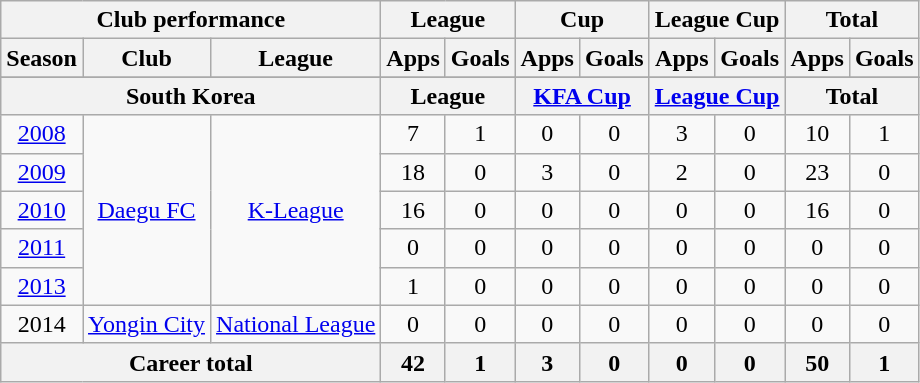<table class="wikitable" style="text-align:center">
<tr>
<th colspan=3>Club performance</th>
<th colspan=2>League</th>
<th colspan=2>Cup</th>
<th colspan=2>League Cup</th>
<th colspan=2>Total</th>
</tr>
<tr>
<th>Season</th>
<th>Club</th>
<th>League</th>
<th>Apps</th>
<th>Goals</th>
<th>Apps</th>
<th>Goals</th>
<th>Apps</th>
<th>Goals</th>
<th>Apps</th>
<th>Goals</th>
</tr>
<tr>
</tr>
<tr>
<th colspan=3>South Korea</th>
<th colspan=2>League</th>
<th colspan=2><a href='#'>KFA Cup</a></th>
<th colspan=2><a href='#'>League Cup</a></th>
<th colspan=2>Total</th>
</tr>
<tr>
<td><a href='#'>2008</a></td>
<td rowspan="5"><a href='#'>Daegu FC</a></td>
<td rowspan="5"><a href='#'>K-League</a></td>
<td>7</td>
<td>1</td>
<td>0</td>
<td>0</td>
<td>3</td>
<td>0</td>
<td>10</td>
<td>1</td>
</tr>
<tr>
<td><a href='#'>2009</a></td>
<td>18</td>
<td>0</td>
<td>3</td>
<td>0</td>
<td>2</td>
<td>0</td>
<td>23</td>
<td>0</td>
</tr>
<tr>
<td><a href='#'>2010</a></td>
<td>16</td>
<td>0</td>
<td>0</td>
<td>0</td>
<td>0</td>
<td>0</td>
<td>16</td>
<td>0</td>
</tr>
<tr>
<td><a href='#'>2011</a></td>
<td>0</td>
<td>0</td>
<td>0</td>
<td>0</td>
<td>0</td>
<td>0</td>
<td>0</td>
<td>0</td>
</tr>
<tr>
<td><a href='#'>2013</a></td>
<td>1</td>
<td>0</td>
<td>0</td>
<td>0</td>
<td>0</td>
<td>0</td>
<td>0</td>
<td>0</td>
</tr>
<tr>
<td>2014</td>
<td rowspan="1"><a href='#'>Yongin City</a></td>
<td rowspan="1"><a href='#'>National League</a></td>
<td>0</td>
<td>0</td>
<td>0</td>
<td>0</td>
<td>0</td>
<td>0</td>
<td>0</td>
<td>0</td>
</tr>
<tr>
<th colspan=3>Career total</th>
<th>42</th>
<th>1</th>
<th>3</th>
<th>0</th>
<th>0</th>
<th>0</th>
<th>50</th>
<th>1</th>
</tr>
</table>
